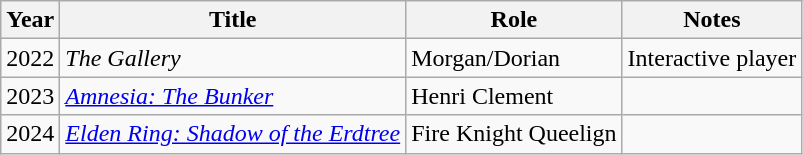<table class="wikitable sortable">
<tr>
<th scope="col">Year</th>
<th scope="col">Title</th>
<th scope="col">Role</th>
<th scope="col" class="unsortable">Notes</th>
</tr>
<tr>
<td>2022</td>
<td><em>The Gallery</em></td>
<td>Morgan/Dorian</td>
<td>Interactive player</td>
</tr>
<tr>
<td>2023</td>
<td><em><a href='#'>Amnesia: The Bunker</a></em></td>
<td>Henri Clement</td>
<td></td>
</tr>
<tr>
<td>2024</td>
<td><em><a href='#'>Elden Ring: Shadow of the Erdtree</a></em></td>
<td>Fire Knight Queelign</td>
<td></td>
</tr>
</table>
